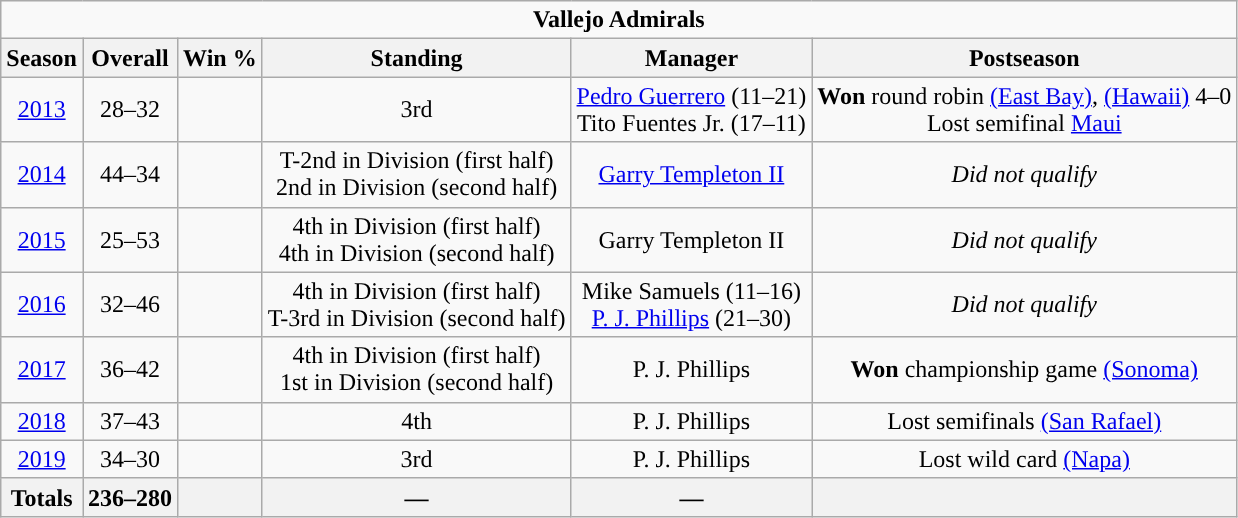<table class="wikitable" style="text-align:center">
<tr>
<td colspan="7"><strong>Vallejo Admirals</strong></td>
</tr>
<tr>
<th>Season</th>
<th>Overall</th>
<th>Win %</th>
<th>Standing</th>
<th>Manager</th>
<th>Postseason</th>
</tr>
<tr>
<td><a href='#'>2013</a></td>
<td>28–32</td>
<td></td>
<td>3rd</td>
<td><a href='#'>Pedro Guerrero</a> (11–21)<br> Tito Fuentes Jr. (17–11)</td>
<td><strong>Won</strong> round robin <a href='#'>(East Bay)</a>, <a href='#'>(Hawaii)</a> 4–0 <br> Lost semifinal <a href='#'>Maui</a></td>
</tr>
<tr>
<td><a href='#'>2014</a></td>
<td>44–34</td>
<td></td>
<td>T-2nd in Division (first half)<br>2nd in Division (second half)</td>
<td><a href='#'>Garry Templeton II</a></td>
<td><em>Did not qualify</em></td>
</tr>
<tr>
<td><a href='#'>2015</a></td>
<td>25–53</td>
<td></td>
<td>4th in Division (first half)<br>4th in Division (second half)</td>
<td>Garry Templeton II</td>
<td><em>Did not qualify</em></td>
</tr>
<tr>
<td><a href='#'>2016</a></td>
<td>32–46</td>
<td></td>
<td>4th in Division (first half)<br>T-3rd in Division (second half)</td>
<td>Mike Samuels (11–16)<br> <a href='#'>P. J. Phillips</a> (21–30)</td>
<td><em>Did not qualify</em></td>
</tr>
<tr>
<td><a href='#'>2017</a></td>
<td>36–42</td>
<td></td>
<td>4th in Division (first half)<br>1st in Division (second half)</td>
<td>P. J. Phillips</td>
<td><strong>Won</strong> championship game <a href='#'>(Sonoma)</a></td>
</tr>
<tr>
<td><a href='#'>2018</a></td>
<td>37–43</td>
<td></td>
<td>4th</td>
<td>P. J. Phillips</td>
<td>Lost semifinals <a href='#'>(San Rafael)</a></td>
</tr>
<tr>
<td><a href='#'>2019</a></td>
<td>34–30</td>
<td></td>
<td>3rd</td>
<td>P. J. Phillips</td>
<td>Lost wild card <a href='#'>(Napa)</a></td>
</tr>
<tr align="center">
<th colspan="1">Totals</th>
<th>236–280</th>
<th></th>
<th>—</th>
<th>—</th>
<th></th>
</tr>
</table>
